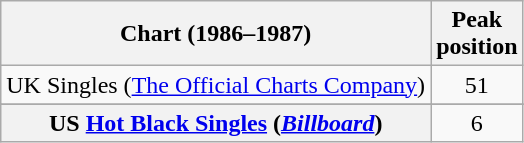<table class="wikitable sortable plainrowheaders" style="text-align:center">
<tr>
<th scope="col">Chart (1986–1987)</th>
<th scope="col">Peak<br>position</th>
</tr>
<tr>
<td>UK Singles (<a href='#'>The Official Charts Company</a>)</td>
<td align="center">51</td>
</tr>
<tr>
</tr>
<tr>
</tr>
<tr>
<th scope="row">US <a href='#'>Hot Black Singles</a> (<em><a href='#'>Billboard</a></em>)</th>
<td>6</td>
</tr>
</table>
